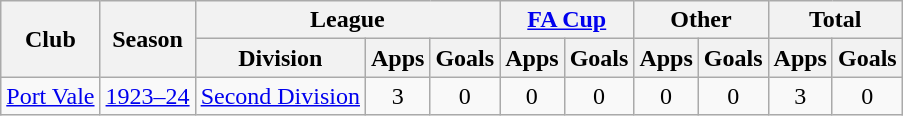<table class="wikitable" style="text-align:center">
<tr>
<th rowspan="2">Club</th>
<th rowspan="2">Season</th>
<th colspan="3">League</th>
<th colspan="2"><a href='#'>FA Cup</a></th>
<th colspan="2">Other</th>
<th colspan="2">Total</th>
</tr>
<tr>
<th>Division</th>
<th>Apps</th>
<th>Goals</th>
<th>Apps</th>
<th>Goals</th>
<th>Apps</th>
<th>Goals</th>
<th>Apps</th>
<th>Goals</th>
</tr>
<tr>
<td><a href='#'>Port Vale</a></td>
<td><a href='#'>1923–24</a></td>
<td><a href='#'>Second Division</a></td>
<td>3</td>
<td>0</td>
<td>0</td>
<td>0</td>
<td>0</td>
<td>0</td>
<td>3</td>
<td>0</td>
</tr>
</table>
